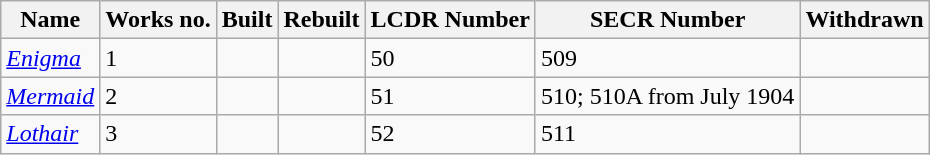<table class="wikitable sortable">
<tr>
<th>Name</th>
<th>Works no.</th>
<th>Built</th>
<th>Rebuilt</th>
<th>LCDR Number</th>
<th>SECR Number</th>
<th>Withdrawn</th>
</tr>
<tr>
<td><em><a href='#'>Enigma</a></em></td>
<td>1</td>
<td></td>
<td></td>
<td>50</td>
<td>509</td>
<td></td>
</tr>
<tr>
<td><em><a href='#'>Mermaid</a></em></td>
<td>2</td>
<td></td>
<td></td>
<td>51</td>
<td>510; 510A from July 1904</td>
<td></td>
</tr>
<tr>
<td><em><a href='#'>Lothair</a></em></td>
<td>3</td>
<td></td>
<td></td>
<td>52</td>
<td>511</td>
<td></td>
</tr>
</table>
